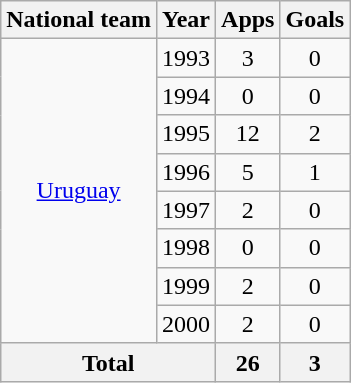<table class="wikitable" style="text-align:center">
<tr>
<th>National team</th>
<th>Year</th>
<th>Apps</th>
<th>Goals</th>
</tr>
<tr>
<td rowspan="8"><a href='#'>Uruguay</a></td>
<td>1993</td>
<td>3</td>
<td>0</td>
</tr>
<tr>
<td>1994</td>
<td>0</td>
<td>0</td>
</tr>
<tr>
<td>1995</td>
<td>12</td>
<td>2</td>
</tr>
<tr>
<td>1996</td>
<td>5</td>
<td>1</td>
</tr>
<tr>
<td>1997</td>
<td>2</td>
<td>0</td>
</tr>
<tr>
<td>1998</td>
<td>0</td>
<td>0</td>
</tr>
<tr>
<td>1999</td>
<td>2</td>
<td>0</td>
</tr>
<tr>
<td>2000</td>
<td>2</td>
<td>0</td>
</tr>
<tr>
<th colspan="2">Total</th>
<th>26</th>
<th>3</th>
</tr>
</table>
